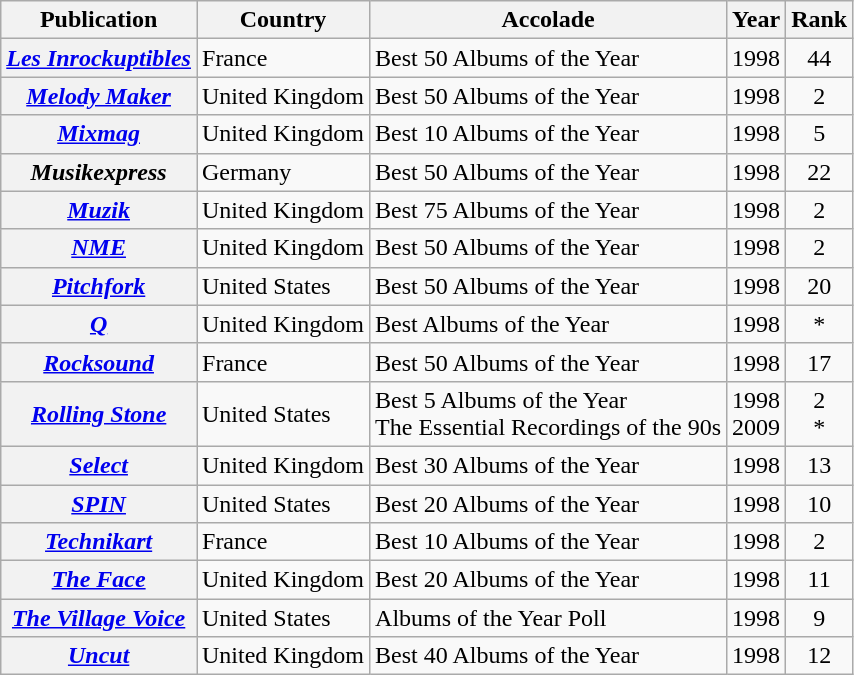<table class="wikitable plainrowheaders">
<tr>
<th scope="col">Publication</th>
<th scope="col">Country</th>
<th scope="col">Accolade</th>
<th scope="col">Year</th>
<th scope="col" style="text-align:center;">Rank</th>
</tr>
<tr>
<th scope="row"><em><a href='#'>Les Inrockuptibles</a></em></th>
<td>France</td>
<td>Best 50 Albums of the Year</td>
<td>1998</td>
<td style="text-align:center;">44</td>
</tr>
<tr>
<th scope="row"><em><a href='#'>Melody Maker</a></em></th>
<td>United Kingdom</td>
<td>Best 50 Albums of the Year</td>
<td>1998</td>
<td style="text-align:center;">2</td>
</tr>
<tr>
<th scope="row"><em><a href='#'>Mixmag</a></em></th>
<td>United Kingdom</td>
<td>Best 10 Albums of the Year</td>
<td>1998</td>
<td style="text-align:center;">5</td>
</tr>
<tr>
<th scope="row"><em>Musikexpress</em></th>
<td>Germany</td>
<td>Best 50 Albums of the Year</td>
<td>1998</td>
<td style="text-align:center;">22</td>
</tr>
<tr>
<th scope="row"><em><a href='#'>Muzik</a></em></th>
<td>United Kingdom</td>
<td>Best 75 Albums of the Year</td>
<td>1998</td>
<td style="text-align:center;">2</td>
</tr>
<tr>
<th scope="row"><em><a href='#'>NME</a></em></th>
<td>United Kingdom</td>
<td>Best 50 Albums of the Year</td>
<td>1998</td>
<td style="text-align:center;">2</td>
</tr>
<tr>
<th scope="row"><em><a href='#'>Pitchfork</a></em></th>
<td>United States</td>
<td>Best 50  Albums of the Year</td>
<td>1998</td>
<td style="text-align:center;">20</td>
</tr>
<tr>
<th scope="row"><em><a href='#'>Q</a></em></th>
<td>United Kingdom</td>
<td>Best Albums of the Year</td>
<td>1998</td>
<td style="text-align:center;">*</td>
</tr>
<tr>
<th scope="row"><em><a href='#'>Rocksound</a></em></th>
<td>France</td>
<td>Best 50 Albums of the Year</td>
<td>1998</td>
<td style="text-align:center;">17</td>
</tr>
<tr>
<th scope="row"><em><a href='#'>Rolling Stone</a></em></th>
<td>United States</td>
<td>Best 5 Albums of the Year<br>The Essential Recordings of the 90s</td>
<td style="text-align:center;">1998<br>2009</td>
<td style="text-align:center;">2<br>*</td>
</tr>
<tr>
<th scope="row"><em><a href='#'>Select</a></em></th>
<td>United Kingdom</td>
<td>Best 30 Albums of the Year</td>
<td>1998</td>
<td style="text-align:center;">13</td>
</tr>
<tr>
<th scope="row"><em><a href='#'>SPIN</a></em></th>
<td>United States</td>
<td>Best 20 Albums of the Year</td>
<td>1998</td>
<td style="text-align:center;">10</td>
</tr>
<tr>
<th scope="row"><em><a href='#'>Technikart</a></em></th>
<td>France</td>
<td>Best 10 Albums of the Year</td>
<td>1998</td>
<td style="text-align:center;">2</td>
</tr>
<tr>
<th scope="row"><em><a href='#'>The Face</a></em></th>
<td>United Kingdom</td>
<td>Best 20 Albums of the Year</td>
<td>1998</td>
<td style="text-align:center;">11</td>
</tr>
<tr>
<th scope="row"><em><a href='#'>The Village Voice</a></em></th>
<td>United States</td>
<td>Albums of the Year Poll</td>
<td>1998</td>
<td style="text-align:center;">9</td>
</tr>
<tr>
<th scope="row"><em><a href='#'>Uncut</a></em></th>
<td>United Kingdom</td>
<td>Best 40 Albums of the Year</td>
<td>1998</td>
<td style="text-align:center;">12</td>
</tr>
</table>
